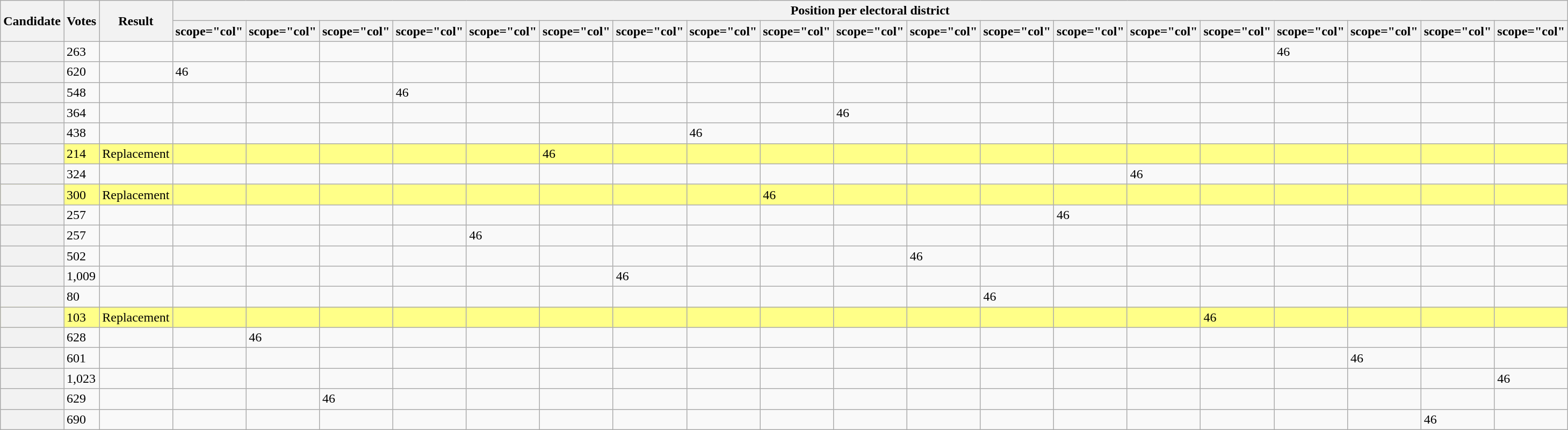<table class="wikitable sortable defaultright col3left">
<tr>
<th scope="col" rowspan="2">Candidate</th>
<th scope="col" rowspan="2">Votes</th>
<th scope="col" rowspan="2">Result</th>
<th scope="col" colspan="19">Position per electoral district</th>
</tr>
<tr>
<th>scope="col" </th>
<th>scope="col" </th>
<th>scope="col" </th>
<th>scope="col" </th>
<th>scope="col" </th>
<th>scope="col" </th>
<th>scope="col" </th>
<th>scope="col" </th>
<th>scope="col" </th>
<th>scope="col" </th>
<th>scope="col" </th>
<th>scope="col" </th>
<th>scope="col" </th>
<th>scope="col" </th>
<th>scope="col" </th>
<th>scope="col" </th>
<th>scope="col" </th>
<th>scope="col" </th>
<th>scope="col" </th>
</tr>
<tr>
<th scope="row"></th>
<td>263</td>
<td></td>
<td></td>
<td></td>
<td></td>
<td></td>
<td></td>
<td></td>
<td></td>
<td></td>
<td></td>
<td></td>
<td></td>
<td></td>
<td></td>
<td></td>
<td></td>
<td>46</td>
<td></td>
<td></td>
<td></td>
</tr>
<tr>
<th scope="row"></th>
<td>620</td>
<td></td>
<td>46</td>
<td></td>
<td></td>
<td></td>
<td></td>
<td></td>
<td></td>
<td></td>
<td></td>
<td></td>
<td></td>
<td></td>
<td></td>
<td></td>
<td></td>
<td></td>
<td></td>
<td></td>
<td></td>
</tr>
<tr>
<th scope="row"></th>
<td>548</td>
<td></td>
<td></td>
<td></td>
<td></td>
<td>46</td>
<td></td>
<td></td>
<td></td>
<td></td>
<td></td>
<td></td>
<td></td>
<td></td>
<td></td>
<td></td>
<td></td>
<td></td>
<td></td>
<td></td>
<td></td>
</tr>
<tr>
<th scope="row"></th>
<td>364</td>
<td></td>
<td></td>
<td></td>
<td></td>
<td></td>
<td></td>
<td></td>
<td></td>
<td></td>
<td></td>
<td>46</td>
<td></td>
<td></td>
<td></td>
<td></td>
<td></td>
<td></td>
<td></td>
<td></td>
<td></td>
</tr>
<tr>
<th scope="row"></th>
<td>438</td>
<td></td>
<td></td>
<td></td>
<td></td>
<td></td>
<td></td>
<td></td>
<td></td>
<td>46</td>
<td></td>
<td></td>
<td></td>
<td></td>
<td></td>
<td></td>
<td></td>
<td></td>
<td></td>
<td></td>
<td></td>
</tr>
<tr bgcolor=#FF8>
<th scope="row"></th>
<td>214</td>
<td>Replacement</td>
<td></td>
<td></td>
<td></td>
<td></td>
<td></td>
<td>46</td>
<td></td>
<td></td>
<td></td>
<td></td>
<td></td>
<td></td>
<td></td>
<td></td>
<td></td>
<td></td>
<td></td>
<td></td>
<td></td>
</tr>
<tr>
<th scope="row"></th>
<td>324</td>
<td></td>
<td></td>
<td></td>
<td></td>
<td></td>
<td></td>
<td></td>
<td></td>
<td></td>
<td></td>
<td></td>
<td></td>
<td></td>
<td></td>
<td>46</td>
<td></td>
<td></td>
<td></td>
<td></td>
<td></td>
</tr>
<tr bgcolor=#FF8>
<th scope="row"></th>
<td>300</td>
<td>Replacement</td>
<td></td>
<td></td>
<td></td>
<td></td>
<td></td>
<td></td>
<td></td>
<td></td>
<td>46</td>
<td></td>
<td></td>
<td></td>
<td></td>
<td></td>
<td></td>
<td></td>
<td></td>
<td></td>
<td></td>
</tr>
<tr>
<th scope="row"></th>
<td>257</td>
<td></td>
<td></td>
<td></td>
<td></td>
<td></td>
<td></td>
<td></td>
<td></td>
<td></td>
<td></td>
<td></td>
<td></td>
<td></td>
<td>46</td>
<td></td>
<td></td>
<td></td>
<td></td>
<td></td>
<td></td>
</tr>
<tr>
<th scope="row"></th>
<td>257</td>
<td></td>
<td></td>
<td></td>
<td></td>
<td></td>
<td>46</td>
<td></td>
<td></td>
<td></td>
<td></td>
<td></td>
<td></td>
<td></td>
<td></td>
<td></td>
<td></td>
<td></td>
<td></td>
<td></td>
<td></td>
</tr>
<tr>
<th scope="row"></th>
<td>502</td>
<td></td>
<td></td>
<td></td>
<td></td>
<td></td>
<td></td>
<td></td>
<td></td>
<td></td>
<td></td>
<td></td>
<td>46</td>
<td></td>
<td></td>
<td></td>
<td></td>
<td></td>
<td></td>
<td></td>
<td></td>
</tr>
<tr>
<th scope="row"></th>
<td>1,009</td>
<td></td>
<td></td>
<td></td>
<td></td>
<td></td>
<td></td>
<td></td>
<td>46</td>
<td></td>
<td></td>
<td></td>
<td></td>
<td></td>
<td></td>
<td></td>
<td></td>
<td></td>
<td></td>
<td></td>
<td></td>
</tr>
<tr>
<th scope="row"></th>
<td>80</td>
<td></td>
<td></td>
<td></td>
<td></td>
<td></td>
<td></td>
<td></td>
<td></td>
<td></td>
<td></td>
<td></td>
<td></td>
<td>46</td>
<td></td>
<td></td>
<td></td>
<td></td>
<td></td>
<td></td>
<td></td>
</tr>
<tr bgcolor=#FF8>
<th scope="row"></th>
<td>103</td>
<td>Replacement</td>
<td></td>
<td></td>
<td></td>
<td></td>
<td></td>
<td></td>
<td></td>
<td></td>
<td></td>
<td></td>
<td></td>
<td></td>
<td></td>
<td></td>
<td>46</td>
<td></td>
<td></td>
<td></td>
<td></td>
</tr>
<tr>
<th scope="row"></th>
<td>628</td>
<td></td>
<td></td>
<td>46</td>
<td></td>
<td></td>
<td></td>
<td></td>
<td></td>
<td></td>
<td></td>
<td></td>
<td></td>
<td></td>
<td></td>
<td></td>
<td></td>
<td></td>
<td></td>
<td></td>
<td></td>
</tr>
<tr>
<th scope="row"></th>
<td>601</td>
<td></td>
<td></td>
<td></td>
<td></td>
<td></td>
<td></td>
<td></td>
<td></td>
<td></td>
<td></td>
<td></td>
<td></td>
<td></td>
<td></td>
<td></td>
<td></td>
<td></td>
<td>46</td>
<td></td>
<td></td>
</tr>
<tr>
<th scope="row"></th>
<td>1,023</td>
<td></td>
<td></td>
<td></td>
<td></td>
<td></td>
<td></td>
<td></td>
<td></td>
<td></td>
<td></td>
<td></td>
<td></td>
<td></td>
<td></td>
<td></td>
<td></td>
<td></td>
<td></td>
<td></td>
<td>46</td>
</tr>
<tr>
<th scope="row"></th>
<td>629</td>
<td></td>
<td></td>
<td></td>
<td>46</td>
<td></td>
<td></td>
<td></td>
<td></td>
<td></td>
<td></td>
<td></td>
<td></td>
<td></td>
<td></td>
<td></td>
<td></td>
<td></td>
<td></td>
<td></td>
<td></td>
</tr>
<tr>
<th scope="row"></th>
<td>690</td>
<td></td>
<td></td>
<td></td>
<td></td>
<td></td>
<td></td>
<td></td>
<td></td>
<td></td>
<td></td>
<td></td>
<td></td>
<td></td>
<td></td>
<td></td>
<td></td>
<td></td>
<td></td>
<td>46</td>
<td></td>
</tr>
</table>
